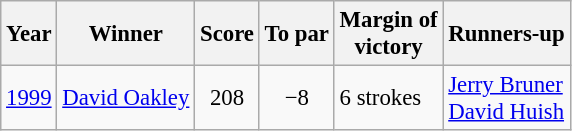<table class="wikitable" style="font-size:95%">
<tr>
<th>Year</th>
<th>Winner</th>
<th>Score</th>
<th>To par</th>
<th>Margin of<br>victory</th>
<th>Runners-up</th>
</tr>
<tr>
<td><a href='#'>1999</a></td>
<td> <a href='#'>David Oakley</a></td>
<td align=center>208</td>
<td align=center>−8</td>
<td>6 strokes</td>
<td> <a href='#'>Jerry Bruner</a><br> <a href='#'>David Huish</a></td>
</tr>
</table>
